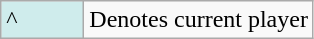<table class="wikitable">
<tr>
<td style="background-color:#CFECEC; width:3em">^</td>
<td>Denotes current player</td>
</tr>
</table>
